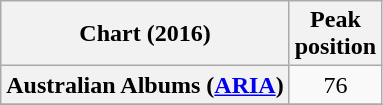<table class="wikitable sortable plainrowheaders" style="text-align:center">
<tr>
<th scope="col">Chart (2016)</th>
<th scope="col">Peak<br> position</th>
</tr>
<tr>
<th scope="row">Australian Albums (<a href='#'>ARIA</a>)</th>
<td>76</td>
</tr>
<tr>
</tr>
</table>
